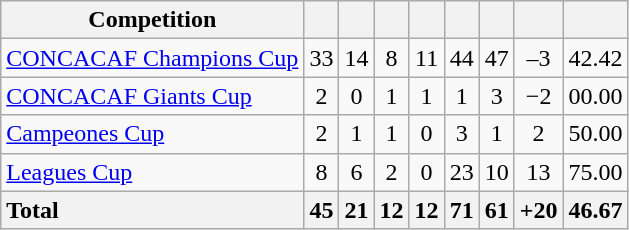<table class="wikitable sortable" style="text-align:center;">
<tr>
<th>Competition</th>
<th></th>
<th></th>
<th></th>
<th></th>
<th></th>
<th></th>
<th></th>
<th></th>
</tr>
<tr>
<td style="text-align:left;"><a href='#'>CONCACAF Champions Cup</a></td>
<td>33</td>
<td>14</td>
<td>8</td>
<td>11</td>
<td>44</td>
<td>47</td>
<td>–3</td>
<td>42.42</td>
</tr>
<tr>
<td style="text-align:left;"><a href='#'>CONCACAF Giants Cup</a></td>
<td>2</td>
<td>0</td>
<td>1</td>
<td>1</td>
<td>1</td>
<td>3</td>
<td>−2</td>
<td>00.00</td>
</tr>
<tr>
<td style="text-align:left;"><a href='#'>Campeones Cup</a></td>
<td>2</td>
<td>1</td>
<td>1</td>
<td>0</td>
<td>3</td>
<td>1</td>
<td>2</td>
<td>50.00</td>
</tr>
<tr>
<td style="text-align:left;"><a href='#'>Leagues Cup</a></td>
<td>8</td>
<td>6</td>
<td>2</td>
<td>0</td>
<td>23</td>
<td>10</td>
<td>13</td>
<td>75.00</td>
</tr>
<tr>
<th style="text-align:left;"><strong>Total</strong></th>
<th><strong>45</strong></th>
<th><strong>21</strong></th>
<th><strong>12</strong></th>
<th><strong>12</strong></th>
<th><strong>71</strong></th>
<th><strong>61</strong></th>
<th><strong>+20</strong></th>
<th>46.67</th>
</tr>
</table>
